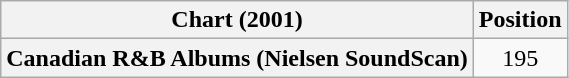<table class="wikitable plainrowheaders" style="text-align:center">
<tr>
<th scope="col">Chart (2001)</th>
<th scope="col">Position</th>
</tr>
<tr>
<th scope="row">Canadian R&B Albums (Nielsen SoundScan)</th>
<td style="text-align:center">195</td>
</tr>
</table>
